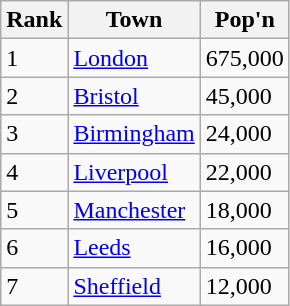<table class="sortable wikitable vatop" style=" margin-right:2em;">
<tr>
<th>Rank</th>
<th>Town</th>
<th>Pop'n</th>
</tr>
<tr>
<td>1</td>
<td><a href='#'>London</a></td>
<td>675,000</td>
</tr>
<tr>
<td>2</td>
<td><a href='#'>Bristol</a></td>
<td>45,000</td>
</tr>
<tr>
<td>3</td>
<td><a href='#'>Birmingham</a></td>
<td>24,000</td>
</tr>
<tr>
<td>4</td>
<td><a href='#'>Liverpool</a></td>
<td>22,000</td>
</tr>
<tr>
<td>5</td>
<td><a href='#'>Manchester</a></td>
<td>18,000</td>
</tr>
<tr>
<td>6</td>
<td><a href='#'>Leeds</a></td>
<td>16,000</td>
</tr>
<tr>
<td>7</td>
<td><a href='#'>Sheffield</a></td>
<td>12,000</td>
</tr>
</table>
